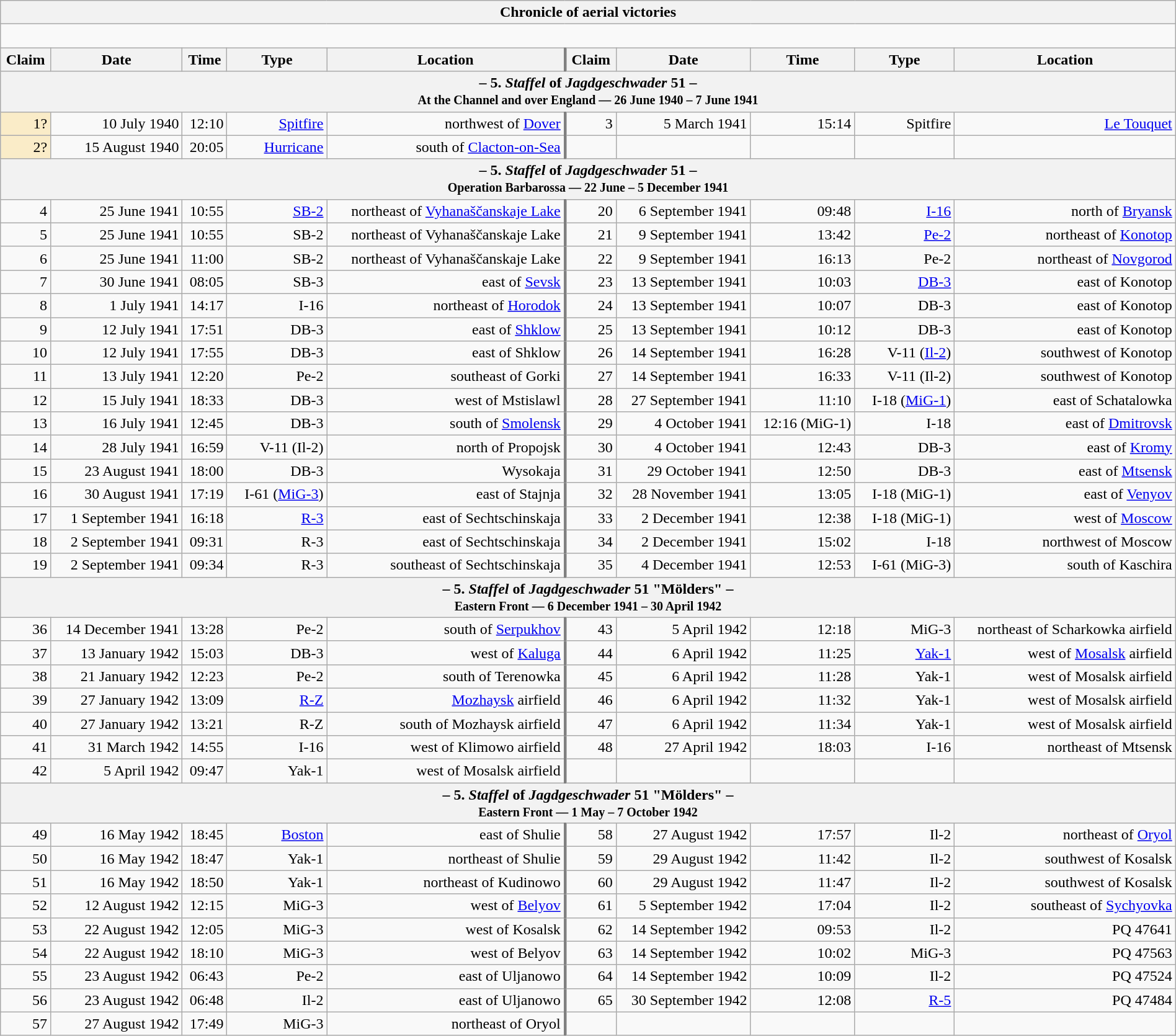<table class="wikitable plainrowheaders collapsible" style="margin-left: auto; margin-right: auto; border: none; text-align:right; width: 100%;">
<tr>
<th colspan="10">Chronicle of aerial victories</th>
</tr>
<tr>
<td colspan="10" style="text-align: left;"><br></td>
</tr>
<tr>
<th scope="col">Claim</th>
<th scope="col">Date</th>
<th scope="col">Time</th>
<th scope="col" width="100px">Type</th>
<th scope="col">Location</th>
<th scope="col" style="border-left: 3px solid grey;">Claim</th>
<th scope="col">Date</th>
<th scope="col">Time</th>
<th scope="col" width="100px">Type</th>
<th scope="col">Location</th>
</tr>
<tr>
<th colspan="10">– 5. <em>Staffel</em> of <em>Jagdgeschwader</em> 51 –<br><small>At the Channel and over England — 26 June 1940 – 7 June 1941</small></th>
</tr>
<tr>
<td style="background:#faecc8">1?</td>
<td>10 July 1940</td>
<td>12:10</td>
<td><a href='#'>Spitfire</a></td>
<td>northwest of <a href='#'>Dover</a></td>
<td style="border-left: 3px solid grey;">3</td>
<td>5 March 1941</td>
<td>15:14</td>
<td>Spitfire</td>
<td><a href='#'>Le Touquet</a></td>
</tr>
<tr>
<td style="background:#faecc8">2?</td>
<td>15 August 1940</td>
<td>20:05</td>
<td><a href='#'>Hurricane</a></td>
<td>south of <a href='#'>Clacton-on-Sea</a></td>
<td style="border-left: 3px solid grey;"></td>
<td></td>
<td></td>
<td></td>
<td></td>
</tr>
<tr>
<th colspan="10">– 5. <em>Staffel</em> of <em>Jagdgeschwader</em> 51 –<br><small>Operation Barbarossa — 22 June – 5 December 1941</small></th>
</tr>
<tr>
<td>4</td>
<td>25 June 1941</td>
<td>10:55</td>
<td><a href='#'>SB-2</a></td>
<td>northeast of <a href='#'>Vyhanaščanskaje Lake</a></td>
<td style="border-left: 3px solid grey;">20</td>
<td>6 September 1941</td>
<td>09:48</td>
<td><a href='#'>I-16</a></td>
<td> north of <a href='#'>Bryansk</a></td>
</tr>
<tr>
<td>5</td>
<td>25 June 1941</td>
<td>10:55</td>
<td>SB-2</td>
<td>northeast of Vyhanaščanskaje Lake</td>
<td style="border-left: 3px solid grey;">21</td>
<td>9 September 1941</td>
<td>13:42</td>
<td><a href='#'>Pe-2</a></td>
<td> northeast of <a href='#'>Konotop</a></td>
</tr>
<tr>
<td>6</td>
<td>25 June 1941</td>
<td>11:00</td>
<td>SB-2</td>
<td>northeast of Vyhanaščanskaje Lake</td>
<td style="border-left: 3px solid grey;">22</td>
<td>9 September 1941</td>
<td>16:13</td>
<td>Pe-2</td>
<td> northeast of <a href='#'>Novgorod</a></td>
</tr>
<tr>
<td>7</td>
<td>30 June 1941</td>
<td>08:05</td>
<td>SB-3</td>
<td> east of <a href='#'>Sevsk</a></td>
<td style="border-left: 3px solid grey;">23</td>
<td>13 September 1941</td>
<td>10:03</td>
<td><a href='#'>DB-3</a></td>
<td> east of Konotop</td>
</tr>
<tr>
<td>8</td>
<td>1 July 1941</td>
<td>14:17</td>
<td>I-16</td>
<td> northeast of <a href='#'>Horodok</a></td>
<td style="border-left: 3px solid grey;">24</td>
<td>13 September 1941</td>
<td>10:07</td>
<td>DB-3</td>
<td> east of Konotop</td>
</tr>
<tr>
<td>9</td>
<td>12 July 1941</td>
<td>17:51</td>
<td>DB-3</td>
<td> east of <a href='#'>Shklow</a></td>
<td style="border-left: 3px solid grey;">25</td>
<td>13 September 1941</td>
<td>10:12</td>
<td>DB-3</td>
<td> east of Konotop</td>
</tr>
<tr>
<td>10</td>
<td>12 July 1941</td>
<td>17:55</td>
<td>DB-3</td>
<td> east of Shklow</td>
<td style="border-left: 3px solid grey;">26</td>
<td>14 September 1941</td>
<td>16:28</td>
<td>V-11 (<a href='#'>Il-2</a>)</td>
<td> southwest of Konotop</td>
</tr>
<tr>
<td>11</td>
<td>13 July 1941</td>
<td>12:20</td>
<td>Pe-2</td>
<td> southeast of Gorki</td>
<td style="border-left: 3px solid grey;">27</td>
<td>14 September 1941</td>
<td>16:33</td>
<td>V-11 (Il-2)</td>
<td> southwest of Konotop</td>
</tr>
<tr>
<td>12</td>
<td>15 July 1941</td>
<td>18:33</td>
<td>DB-3</td>
<td> west of Mstislawl</td>
<td style="border-left: 3px solid grey;">28</td>
<td>27 September 1941</td>
<td>11:10</td>
<td>I-18 (<a href='#'>MiG-1</a>)</td>
<td> east of Schatalowka</td>
</tr>
<tr>
<td>13</td>
<td>16 July 1941</td>
<td>12:45</td>
<td>DB-3</td>
<td> south of <a href='#'>Smolensk</a></td>
<td style="border-left: 3px solid grey;">29</td>
<td>4 October 1941</td>
<td>12:16 (MiG-1)</td>
<td>I-18</td>
<td> east of <a href='#'>Dmitrovsk</a></td>
</tr>
<tr>
<td>14</td>
<td>28 July 1941</td>
<td>16:59</td>
<td>V-11 (Il-2)</td>
<td> north of Propojsk</td>
<td style="border-left: 3px solid grey;">30</td>
<td>4 October 1941</td>
<td>12:43</td>
<td>DB-3</td>
<td> east of <a href='#'>Kromy</a></td>
</tr>
<tr>
<td>15</td>
<td>23 August 1941</td>
<td>18:00</td>
<td>DB-3</td>
<td>Wysokaja</td>
<td style="border-left: 3px solid grey;">31</td>
<td>29 October 1941</td>
<td>12:50</td>
<td>DB-3</td>
<td> east of <a href='#'>Mtsensk</a></td>
</tr>
<tr>
<td>16</td>
<td>30 August 1941</td>
<td>17:19</td>
<td>I-61 (<a href='#'>MiG-3</a>)</td>
<td> east of Stajnja</td>
<td style="border-left: 3px solid grey;">32</td>
<td>28 November 1941</td>
<td>13:05</td>
<td>I-18 (MiG-1)</td>
<td> east of <a href='#'>Venyov</a></td>
</tr>
<tr>
<td>17</td>
<td>1 September 1941</td>
<td>16:18</td>
<td><a href='#'>R-3</a></td>
<td> east of Sechtschinskaja</td>
<td style="border-left: 3px solid grey;">33</td>
<td>2 December 1941</td>
<td>12:38</td>
<td>I-18 (MiG-1)</td>
<td> west of <a href='#'>Moscow</a></td>
</tr>
<tr>
<td>18</td>
<td>2 September 1941</td>
<td>09:31</td>
<td>R-3</td>
<td> east of Sechtschinskaja</td>
<td style="border-left: 3px solid grey;">34</td>
<td>2 December 1941</td>
<td>15:02</td>
<td>I-18</td>
<td> northwest of Moscow</td>
</tr>
<tr>
<td>19</td>
<td>2 September 1941</td>
<td>09:34</td>
<td>R-3</td>
<td> southeast of Sechtschinskaja</td>
<td style="border-left: 3px solid grey;">35</td>
<td>4 December 1941</td>
<td>12:53</td>
<td>I-61 (MiG-3)</td>
<td> south of Kaschira</td>
</tr>
<tr>
<th colspan="10">– 5. <em>Staffel</em> of <em>Jagdgeschwader</em> 51 "Mölders" –<br><small>Eastern Front — 6 December 1941 – 30 April 1942</small></th>
</tr>
<tr>
<td>36</td>
<td>14 December 1941</td>
<td>13:28</td>
<td>Pe-2</td>
<td> south of <a href='#'>Serpukhov</a></td>
<td style="border-left: 3px solid grey;">43</td>
<td>5 April 1942</td>
<td>12:18</td>
<td>MiG-3</td>
<td> northeast of Scharkowka airfield</td>
</tr>
<tr>
<td>37</td>
<td>13 January 1942</td>
<td>15:03</td>
<td>DB-3</td>
<td> west of <a href='#'>Kaluga</a></td>
<td style="border-left: 3px solid grey;">44</td>
<td>6 April 1942</td>
<td>11:25</td>
<td><a href='#'>Yak-1</a></td>
<td> west of <a href='#'>Mosalsk</a> airfield</td>
</tr>
<tr>
<td>38</td>
<td>21 January 1942</td>
<td>12:23</td>
<td>Pe-2</td>
<td> south of Terenowka</td>
<td style="border-left: 3px solid grey;">45</td>
<td>6 April 1942</td>
<td>11:28</td>
<td>Yak-1</td>
<td> west of Mosalsk airfield</td>
</tr>
<tr>
<td>39</td>
<td>27 January 1942</td>
<td>13:09</td>
<td><a href='#'>R-Z</a></td>
<td><a href='#'>Mozhaysk</a> airfield</td>
<td style="border-left: 3px solid grey;">46</td>
<td>6 April 1942</td>
<td>11:32</td>
<td>Yak-1</td>
<td> west of Mosalsk airfield</td>
</tr>
<tr>
<td>40</td>
<td>27 January 1942</td>
<td>13:21</td>
<td>R-Z</td>
<td> south of Mozhaysk airfield</td>
<td style="border-left: 3px solid grey;">47</td>
<td>6 April 1942</td>
<td>11:34</td>
<td>Yak-1</td>
<td> west of Mosalsk airfield</td>
</tr>
<tr>
<td>41</td>
<td>31 March 1942</td>
<td>14:55</td>
<td>I-16</td>
<td> west of Klimowo airfield</td>
<td style="border-left: 3px solid grey;">48</td>
<td>27 April 1942</td>
<td>18:03</td>
<td>I-16</td>
<td> northeast of Mtsensk</td>
</tr>
<tr>
<td>42</td>
<td>5 April 1942</td>
<td>09:47</td>
<td>Yak-1</td>
<td> west of Mosalsk airfield</td>
<td style="border-left: 3px solid grey;"></td>
<td></td>
<td></td>
<td></td>
<td></td>
</tr>
<tr>
<th colspan="10">– 5. <em>Staffel</em> of <em>Jagdgeschwader</em> 51 "Mölders" –<br><small>Eastern Front — 1 May – 7 October 1942</small></th>
</tr>
<tr>
<td>49</td>
<td>16 May 1942</td>
<td>18:45</td>
<td><a href='#'>Boston</a></td>
<td> east of Shulie</td>
<td style="border-left: 3px solid grey;">58</td>
<td>27 August 1942</td>
<td>17:57</td>
<td>Il-2</td>
<td> northeast of <a href='#'>Oryol</a></td>
</tr>
<tr>
<td>50</td>
<td>16 May 1942</td>
<td>18:47</td>
<td>Yak-1</td>
<td> northeast of Shulie</td>
<td style="border-left: 3px solid grey;">59</td>
<td>29 August 1942</td>
<td>11:42</td>
<td>Il-2</td>
<td> southwest of Kosalsk</td>
</tr>
<tr>
<td>51</td>
<td>16 May 1942</td>
<td>18:50</td>
<td>Yak-1</td>
<td> northeast of Kudinowo</td>
<td style="border-left: 3px solid grey;">60</td>
<td>29 August 1942</td>
<td>11:47</td>
<td>Il-2</td>
<td> southwest of Kosalsk</td>
</tr>
<tr>
<td>52</td>
<td>12 August 1942</td>
<td>12:15</td>
<td>MiG-3</td>
<td> west of <a href='#'>Belyov</a></td>
<td style="border-left: 3px solid grey;">61</td>
<td>5 September 1942</td>
<td>17:04</td>
<td>Il-2</td>
<td> southeast of <a href='#'>Sychyovka</a></td>
</tr>
<tr>
<td>53</td>
<td>22 August 1942</td>
<td>12:05</td>
<td>MiG-3</td>
<td> west of Kosalsk</td>
<td style="border-left: 3px solid grey;">62</td>
<td>14 September 1942</td>
<td>09:53</td>
<td>Il-2</td>
<td>PQ 47641</td>
</tr>
<tr>
<td>54</td>
<td>22 August 1942</td>
<td>18:10</td>
<td>MiG-3</td>
<td> west of Belyov</td>
<td style="border-left: 3px solid grey;">63</td>
<td>14 September 1942</td>
<td>10:02</td>
<td>MiG-3</td>
<td>PQ 47563</td>
</tr>
<tr>
<td>55</td>
<td>23 August 1942</td>
<td>06:43</td>
<td>Pe-2</td>
<td> east of Uljanowo</td>
<td style="border-left: 3px solid grey;">64</td>
<td>14 September 1942</td>
<td>10:09</td>
<td>Il-2</td>
<td>PQ 47524</td>
</tr>
<tr>
<td>56</td>
<td>23 August 1942</td>
<td>06:48</td>
<td>Il-2</td>
<td> east of Uljanowo</td>
<td style="border-left: 3px solid grey;">65</td>
<td>30 September 1942</td>
<td>12:08</td>
<td><a href='#'>R-5</a></td>
<td>PQ 47484</td>
</tr>
<tr>
<td>57</td>
<td>27 August 1942</td>
<td>17:49</td>
<td>MiG-3</td>
<td> northeast of Oryol</td>
<td style="border-left: 3px solid grey;"></td>
<td></td>
<td></td>
<td></td>
<td></td>
</tr>
</table>
